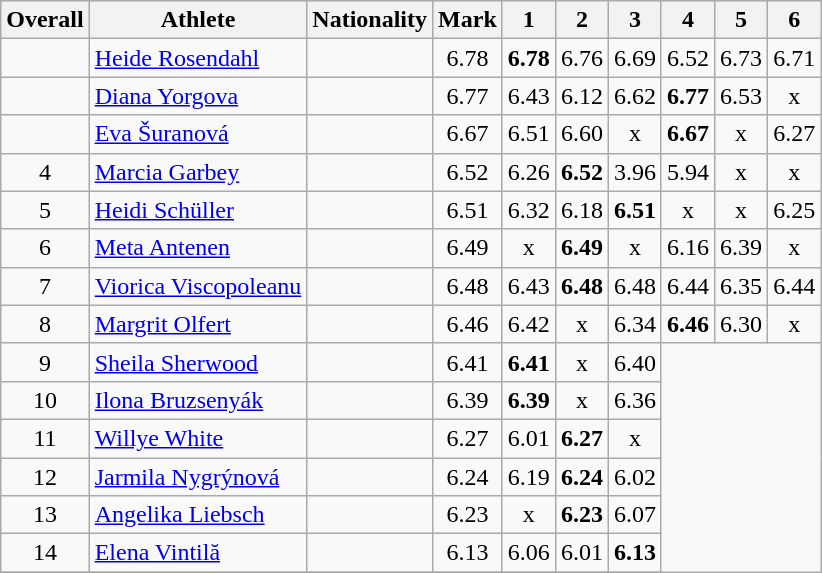<table class="wikitable sortable" style="text-align:center">
<tr>
<th>Overall</th>
<th>Athlete</th>
<th>Nationality</th>
<th>Mark</th>
<th>1</th>
<th>2</th>
<th>3</th>
<th>4</th>
<th>5</th>
<th>6</th>
</tr>
<tr>
<td></td>
<td align=left><a href='#'>Heide Rosendahl</a></td>
<td align=left></td>
<td>6.78</td>
<td><strong>6.78</strong></td>
<td>6.76</td>
<td>6.69</td>
<td>6.52</td>
<td>6.73</td>
<td>6.71</td>
</tr>
<tr>
<td></td>
<td align=left><a href='#'>Diana Yorgova</a></td>
<td align=left></td>
<td>6.77</td>
<td>6.43</td>
<td>6.12</td>
<td>6.62</td>
<td><strong>6.77</strong></td>
<td>6.53</td>
<td>x</td>
</tr>
<tr>
<td></td>
<td align=left><a href='#'>Eva Šuranová</a></td>
<td align=left></td>
<td>6.67</td>
<td>6.51</td>
<td>6.60</td>
<td>x</td>
<td><strong>6.67</strong></td>
<td>x</td>
<td>6.27</td>
</tr>
<tr>
<td>4</td>
<td align=left><a href='#'>Marcia Garbey</a></td>
<td align=left></td>
<td>6.52</td>
<td>6.26</td>
<td><strong>6.52</strong></td>
<td>3.96</td>
<td>5.94</td>
<td>x</td>
<td>x</td>
</tr>
<tr>
<td>5</td>
<td align=left><a href='#'>Heidi Schüller</a></td>
<td align=left></td>
<td>6.51</td>
<td>6.32</td>
<td>6.18</td>
<td><strong>6.51</strong></td>
<td>x</td>
<td>x</td>
<td>6.25</td>
</tr>
<tr>
<td>6</td>
<td align=left><a href='#'>Meta Antenen</a></td>
<td align=left></td>
<td>6.49</td>
<td>x</td>
<td><strong>6.49</strong></td>
<td>x</td>
<td>6.16</td>
<td>6.39</td>
<td>x</td>
</tr>
<tr>
<td>7</td>
<td align=left><a href='#'>Viorica Viscopoleanu</a></td>
<td align=left></td>
<td>6.48</td>
<td>6.43</td>
<td><strong>6.48</strong></td>
<td>6.48</td>
<td>6.44</td>
<td>6.35</td>
<td>6.44</td>
</tr>
<tr>
<td>8</td>
<td align=left><a href='#'>Margrit Olfert</a></td>
<td align=left></td>
<td>6.46</td>
<td>6.42</td>
<td>x</td>
<td>6.34</td>
<td><strong>6.46</strong></td>
<td>6.30</td>
<td>x</td>
</tr>
<tr>
<td>9</td>
<td align=left><a href='#'>Sheila Sherwood</a></td>
<td align=left></td>
<td>6.41</td>
<td><strong>6.41</strong></td>
<td>x</td>
<td>6.40</td>
</tr>
<tr>
<td>10</td>
<td align=left><a href='#'>Ilona Bruzsenyák</a></td>
<td align=left></td>
<td>6.39</td>
<td><strong>6.39</strong></td>
<td>x</td>
<td>6.36</td>
</tr>
<tr>
<td>11</td>
<td align=left><a href='#'>Willye White</a></td>
<td align=left></td>
<td>6.27</td>
<td>6.01</td>
<td><strong>6.27</strong></td>
<td>x</td>
</tr>
<tr>
<td>12</td>
<td align=left><a href='#'>Jarmila Nygrýnová</a></td>
<td align=left></td>
<td>6.24</td>
<td>6.19</td>
<td><strong>6.24</strong></td>
<td>6.02</td>
</tr>
<tr>
<td>13</td>
<td align=left><a href='#'>Angelika Liebsch</a></td>
<td align=left></td>
<td>6.23</td>
<td>x</td>
<td><strong>6.23</strong></td>
<td>6.07</td>
</tr>
<tr>
<td>14</td>
<td align=left><a href='#'>Elena Vintilă</a></td>
<td align=left></td>
<td>6.13</td>
<td>6.06</td>
<td>6.01</td>
<td><strong>6.13</strong></td>
</tr>
<tr>
</tr>
</table>
